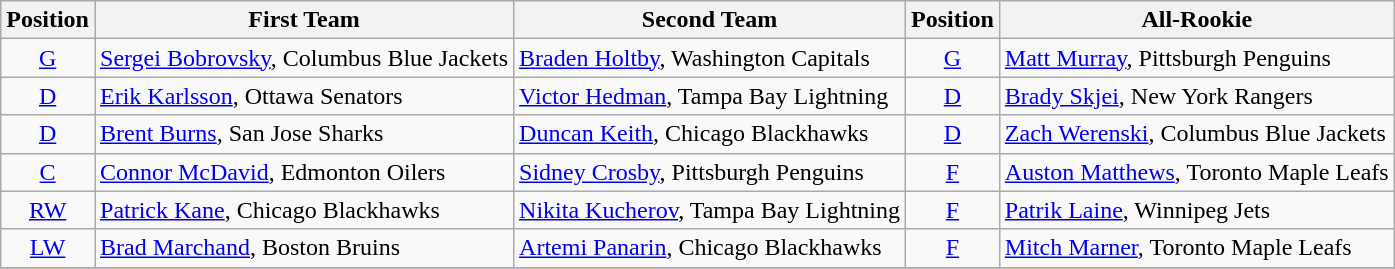<table class="wikitable">
<tr>
<th>Position</th>
<th>First Team</th>
<th>Second Team</th>
<th>Position</th>
<th>All-Rookie</th>
</tr>
<tr>
<td align=center><a href='#'>G</a></td>
<td><a href='#'>Sergei Bobrovsky</a>, Columbus Blue Jackets</td>
<td><a href='#'>Braden Holtby</a>, Washington Capitals</td>
<td align=center><a href='#'>G</a></td>
<td><a href='#'>Matt Murray</a>, Pittsburgh Penguins</td>
</tr>
<tr>
<td align=center><a href='#'>D</a></td>
<td><a href='#'>Erik Karlsson</a>, Ottawa Senators</td>
<td><a href='#'>Victor Hedman</a>, Tampa Bay Lightning</td>
<td align=center><a href='#'>D</a></td>
<td><a href='#'>Brady Skjei</a>, New York Rangers</td>
</tr>
<tr>
<td align=center><a href='#'>D</a></td>
<td><a href='#'>Brent Burns</a>, San Jose Sharks</td>
<td><a href='#'>Duncan Keith</a>, Chicago Blackhawks</td>
<td align=center><a href='#'>D</a></td>
<td><a href='#'>Zach Werenski</a>, Columbus Blue Jackets</td>
</tr>
<tr>
<td align=center><a href='#'>C</a></td>
<td><a href='#'>Connor McDavid</a>, Edmonton Oilers</td>
<td><a href='#'>Sidney Crosby</a>, Pittsburgh Penguins</td>
<td align=center><a href='#'>F</a></td>
<td><a href='#'>Auston Matthews</a>, Toronto Maple Leafs</td>
</tr>
<tr>
<td align=center><a href='#'>RW</a></td>
<td><a href='#'>Patrick Kane</a>, Chicago Blackhawks</td>
<td><a href='#'>Nikita Kucherov</a>, Tampa Bay Lightning</td>
<td align=center><a href='#'>F</a></td>
<td><a href='#'>Patrik Laine</a>, Winnipeg Jets</td>
</tr>
<tr>
<td align=center><a href='#'>LW</a></td>
<td><a href='#'>Brad Marchand</a>, Boston Bruins</td>
<td><a href='#'>Artemi Panarin</a>, Chicago Blackhawks</td>
<td align=center><a href='#'>F</a></td>
<td><a href='#'>Mitch Marner</a>, Toronto Maple Leafs</td>
</tr>
<tr>
</tr>
</table>
